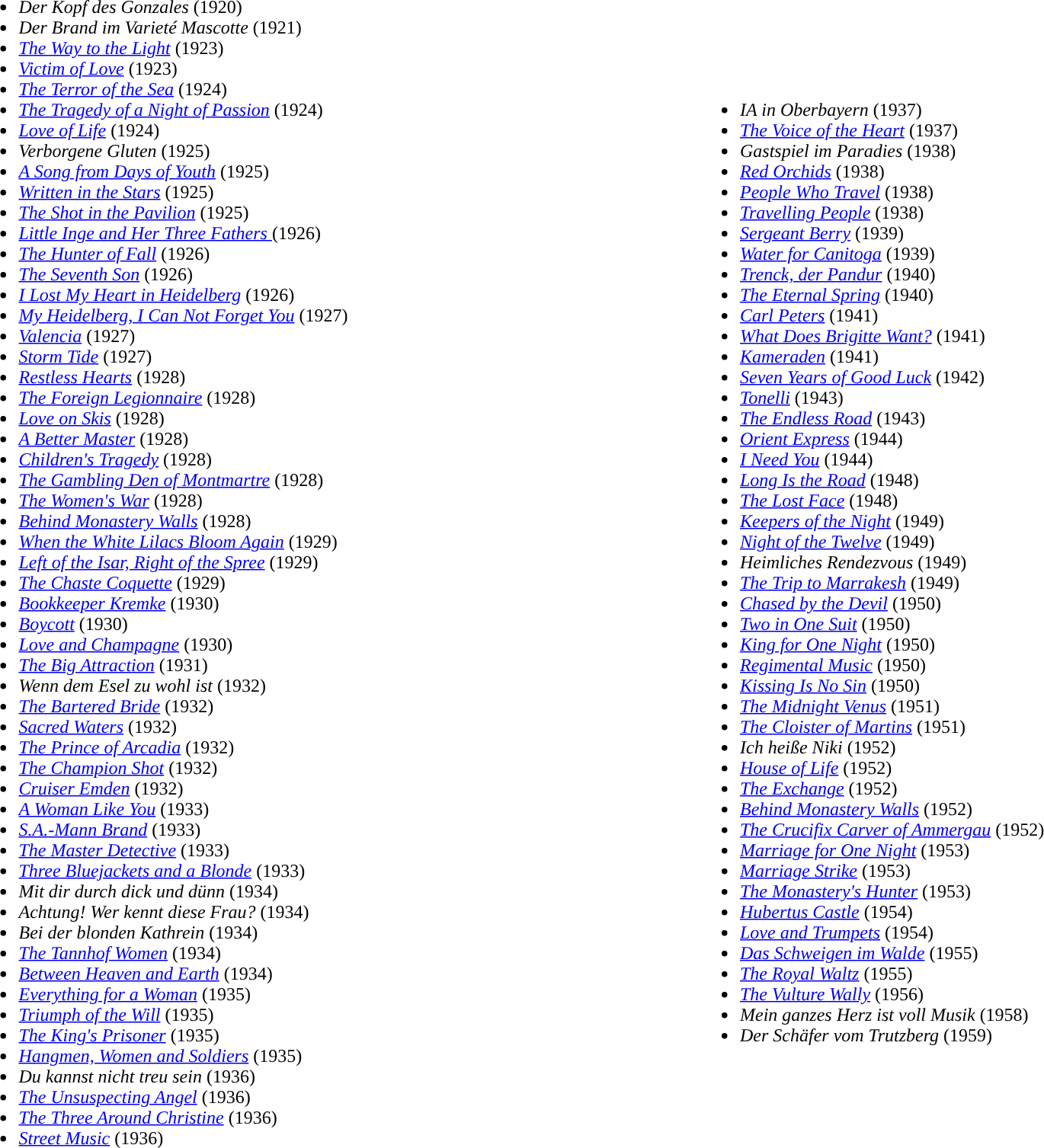<table width="100%" align="center|">
<tr>
<td width="50% valign="top"><br><ul><li><em>Der Kopf des Gonzales</em> (1920)</li><li><em>Der Brand im Varieté Mascotte</em> (1921)</li><li><em><a href='#'>The Way to the Light</a></em> (1923)</li><li><em><a href='#'>Victim of Love</a></em> (1923)</li><li><em><a href='#'>The Terror of the Sea</a></em> (1924)</li><li><em><a href='#'>The Tragedy of a Night of Passion</a></em> (1924)</li><li><em><a href='#'>Love of Life</a></em> (1924)</li><li><em>Verborgene Gluten</em> (1925)</li><li><em><a href='#'>A Song from Days of Youth</a></em> (1925)</li><li><em><a href='#'>Written in the Stars</a></em> (1925)</li><li><em><a href='#'>The Shot in the Pavilion</a></em> (1925)</li><li><em><a href='#'>Little Inge and Her Three Fathers </a></em> (1926)</li><li><em><a href='#'>The Hunter of Fall</a></em> (1926)</li><li><em><a href='#'>The Seventh Son</a></em> (1926)</li><li><em><a href='#'>I Lost My Heart in Heidelberg</a></em> (1926)</li><li><em><a href='#'>My Heidelberg, I Can Not Forget You</a></em> (1927)</li><li><em><a href='#'>Valencia</a></em> (1927)</li><li><em><a href='#'>Storm Tide</a></em> (1927)</li><li><em><a href='#'>Restless Hearts</a></em> (1928)</li><li><em><a href='#'>The Foreign Legionnaire</a></em> (1928)</li><li><em><a href='#'>Love on Skis</a></em> (1928)</li><li><em><a href='#'>A Better Master</a></em> (1928)</li><li><em><a href='#'>Children's Tragedy</a></em> (1928)</li><li><em><a href='#'>The Gambling Den of Montmartre</a></em> (1928)</li><li><em><a href='#'>The Women's War</a></em> (1928)</li><li><em><a href='#'>Behind Monastery Walls</a></em> (1928)</li><li><em><a href='#'>When the White Lilacs Bloom Again</a></em> (1929)</li><li><em><a href='#'>Left of the Isar, Right of the Spree</a></em> (1929)</li><li><em><a href='#'>The Chaste Coquette</a></em> (1929)</li><li><em><a href='#'>Bookkeeper Kremke</a></em> (1930)</li><li><em><a href='#'>Boycott</a></em> (1930)</li><li><em><a href='#'>Love and Champagne</a></em> (1930)</li><li><em><a href='#'>The Big Attraction</a></em> (1931)</li><li><em>Wenn dem Esel zu wohl ist</em> (1932)</li><li><em><a href='#'>The Bartered Bride</a></em> (1932)</li><li><em><a href='#'>Sacred Waters</a></em> (1932)</li><li><em><a href='#'>The Prince of Arcadia</a></em> (1932)</li><li><em><a href='#'>The Champion Shot</a></em> (1932)</li><li><em><a href='#'>Cruiser Emden</a></em> (1932)</li><li><em><a href='#'> A Woman Like You</a></em> (1933)</li><li><em><a href='#'>S.A.-Mann Brand</a></em> (1933)</li><li><em><a href='#'>The Master Detective</a></em> (1933)</li><li><em><a href='#'>Three Bluejackets and a Blonde</a></em> (1933)</li><li><em>Mit dir durch dick und dünn</em> (1934)</li><li><em>Achtung! Wer kennt diese Frau?</em> (1934)</li><li><em>Bei der blonden Kathrein</em> (1934)</li><li><em><a href='#'>The Tannhof Women</a></em> (1934)</li><li><em><a href='#'>Between Heaven and Earth</a></em> (1934)</li><li><em><a href='#'>Everything for a Woman</a></em> (1935)</li><li><em><a href='#'>Triumph of the Will</a></em> (1935)</li><li><em><a href='#'>The King's Prisoner</a></em> (1935)</li><li><em><a href='#'>Hangmen, Women and Soldiers</a></em> (1935)</li><li><em>Du kannst nicht treu sein</em> (1936)</li><li><em><a href='#'>The Unsuspecting Angel</a></em> (1936)</li><li><em><a href='#'>The Three Around Christine</a></em> (1936)</li><li><em><a href='#'>Street Music</a></em> (1936)</li></ul></td>
<td width="50% valign="top"><br><ul><li><em>IA in Oberbayern</em> (1937)</li><li><em><a href='#'>The Voice of the Heart</a></em> (1937)</li><li><em>Gastspiel im Paradies</em> (1938)</li><li><em><a href='#'>Red Orchids</a></em> (1938)</li><li><em><a href='#'>People Who Travel</a></em> (1938)</li><li><em><a href='#'>Travelling People</a></em> (1938)</li><li><em><a href='#'>Sergeant Berry</a></em> (1939)</li><li><em><a href='#'>Water for Canitoga</a></em> (1939)</li><li><em><a href='#'>Trenck, der Pandur</a></em> (1940)</li><li><em><a href='#'>The Eternal Spring</a></em> (1940)</li><li><em><a href='#'>Carl Peters</a></em> (1941)</li><li><em><a href='#'>What Does Brigitte Want?</a></em> (1941)</li><li><em><a href='#'>Kameraden</a></em> (1941)</li><li><em><a href='#'>Seven Years of Good Luck</a></em> (1942)</li><li><em><a href='#'>Tonelli</a></em> (1943)</li><li><em><a href='#'>The Endless Road</a></em> (1943)</li><li><em><a href='#'>Orient Express</a></em> (1944)</li><li><em><a href='#'>I Need You</a></em> (1944)</li><li><em><a href='#'>Long Is the Road</a></em> (1948)</li><li><em><a href='#'>The Lost Face</a></em> (1948)</li><li><em><a href='#'>Keepers of the Night</a></em> (1949)</li><li><em><a href='#'>Night of the Twelve</a></em> (1949)</li><li><em>Heimliches Rendezvous</em> (1949)</li><li><em><a href='#'>The Trip to Marrakesh</a></em> (1949)</li><li><em><a href='#'>Chased by the Devil</a></em> (1950)</li><li><em><a href='#'>Two in One Suit</a></em> (1950)</li><li><em><a href='#'>King for One Night</a></em> (1950)</li><li><em><a href='#'>Regimental Music</a></em> (1950)</li><li><em><a href='#'>Kissing Is No Sin</a></em> (1950)</li><li><em><a href='#'>The Midnight Venus</a></em> (1951)</li><li><em><a href='#'>The Cloister of Martins</a></em> (1951)</li><li><em>Ich heiße Niki</em> (1952)</li><li><em><a href='#'>House of Life</a></em> (1952)</li><li><em><a href='#'>The Exchange</a></em> (1952)</li><li><em><a href='#'> Behind Monastery Walls</a></em> (1952)</li><li><em><a href='#'>The Crucifix Carver of Ammergau</a></em> (1952)</li><li><em><a href='#'>Marriage for One Night</a></em> (1953)</li><li><em><a href='#'>Marriage Strike</a></em> (1953)</li><li><em><a href='#'>The Monastery's Hunter</a></em> (1953)</li><li><em><a href='#'>Hubertus Castle</a></em> (1954)</li><li><em><a href='#'>Love and Trumpets</a></em> (1954)</li><li><em><a href='#'>Das Schweigen im Walde</a></em> (1955)</li><li><em><a href='#'>The Royal Waltz</a></em> (1955)</li><li><em><a href='#'>The Vulture Wally</a></em> (1956)</li><li><em>Mein ganzes Herz ist voll Musik</em> (1958)</li><li><em>Der Schäfer vom Trutzberg</em> (1959)</li></ul></td>
</tr>
<tr>
</tr>
</table>
